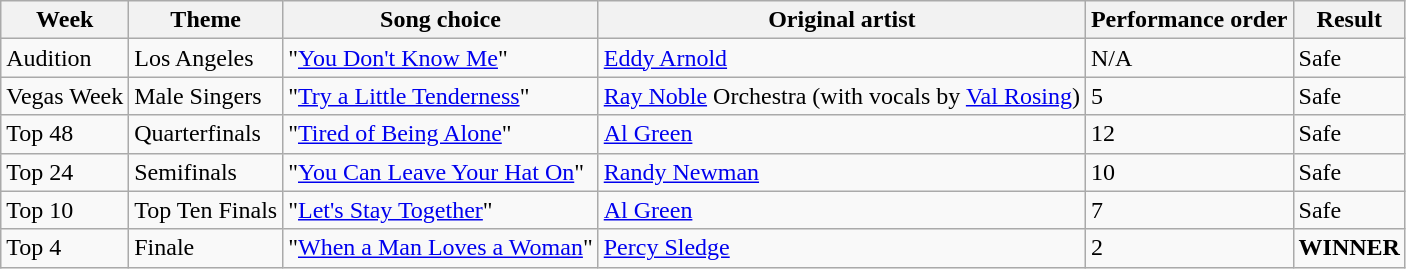<table class="wikitable">
<tr>
<th>Week</th>
<th>Theme</th>
<th>Song choice</th>
<th>Original artist</th>
<th>Performance order</th>
<th>Result</th>
</tr>
<tr>
<td>Audition</td>
<td>Los Angeles</td>
<td>"<a href='#'>You Don't Know Me</a>"</td>
<td><a href='#'>Eddy Arnold</a></td>
<td>N/A</td>
<td>Safe</td>
</tr>
<tr>
<td>Vegas Week</td>
<td>Male Singers</td>
<td>"<a href='#'>Try a Little Tenderness</a>"</td>
<td><a href='#'>Ray Noble</a> Orchestra (with vocals by <a href='#'>Val Rosing</a>)</td>
<td>5</td>
<td>Safe</td>
</tr>
<tr>
<td>Top 48</td>
<td>Quarterfinals</td>
<td>"<a href='#'>Tired of Being Alone</a>"</td>
<td><a href='#'>Al Green</a></td>
<td>12</td>
<td>Safe</td>
</tr>
<tr>
<td>Top 24</td>
<td>Semifinals</td>
<td>"<a href='#'>You Can Leave Your Hat On</a>"</td>
<td><a href='#'>Randy Newman</a></td>
<td>10</td>
<td>Safe</td>
</tr>
<tr>
<td>Top 10</td>
<td>Top Ten Finals</td>
<td>"<a href='#'>Let's Stay Together</a>"</td>
<td><a href='#'>Al Green</a></td>
<td>7</td>
<td>Safe</td>
</tr>
<tr>
<td>Top 4</td>
<td>Finale</td>
<td>"<a href='#'>When a Man Loves a Woman</a>"</td>
<td><a href='#'>Percy Sledge</a></td>
<td>2</td>
<td><strong>WINNER</strong></td>
</tr>
</table>
